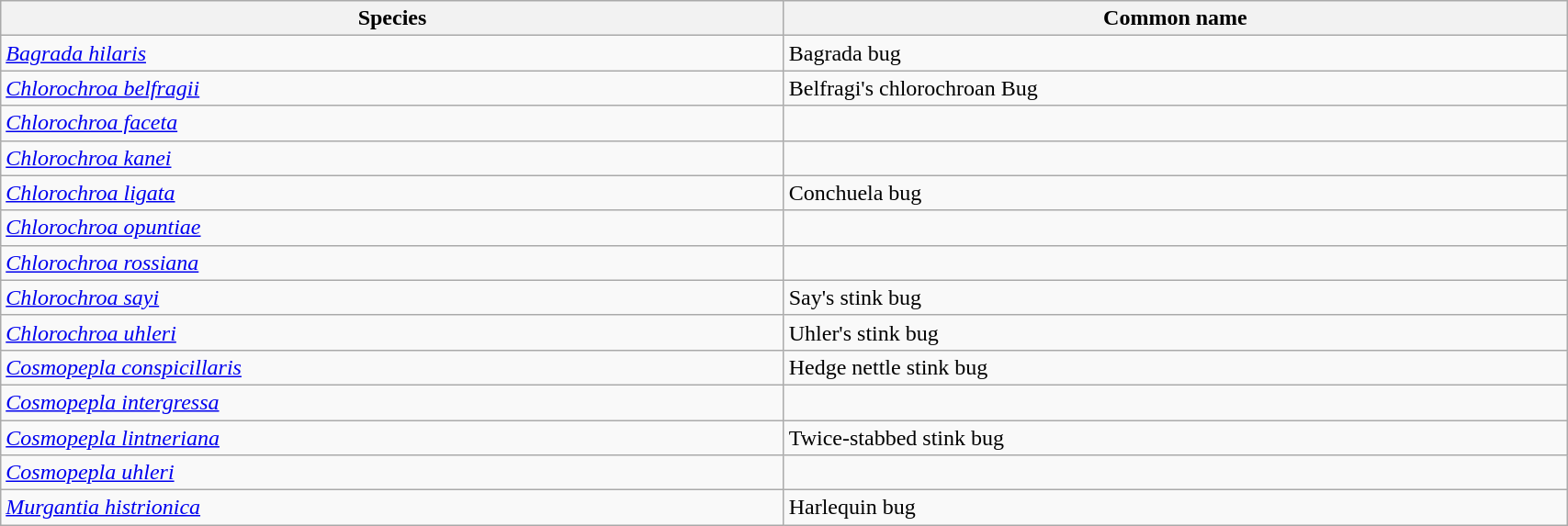<table width=90% class="wikitable">
<tr>
<th width=25%>Species</th>
<th width=25%>Common name</th>
</tr>
<tr>
<td><em><a href='#'>Bagrada hilaris</a></em></td>
<td>Bagrada bug</td>
</tr>
<tr>
<td><em><a href='#'>Chlorochroa belfragii</a></em></td>
<td>Belfragi's chlorochroan Bug</td>
</tr>
<tr>
<td><em><a href='#'>Chlorochroa faceta </a></em></td>
<td></td>
</tr>
<tr>
<td><em><a href='#'>Chlorochroa kanei </a></em></td>
<td></td>
</tr>
<tr>
<td><em><a href='#'>Chlorochroa ligata</a></em></td>
<td>Conchuela bug</td>
</tr>
<tr>
<td><em><a href='#'>Chlorochroa opuntiae</a></em></td>
<td></td>
</tr>
<tr>
<td><em><a href='#'>Chlorochroa rossiana </a></em></td>
<td></td>
</tr>
<tr>
<td><em><a href='#'>Chlorochroa sayi</a></em></td>
<td>Say's stink bug</td>
</tr>
<tr>
<td><em><a href='#'>Chlorochroa uhleri</a></em></td>
<td>Uhler's stink bug</td>
</tr>
<tr>
<td><em><a href='#'>Cosmopepla conspicillaris</a></em></td>
<td>Hedge nettle stink bug</td>
</tr>
<tr>
<td><em><a href='#'>Cosmopepla intergressa </a></em></td>
<td></td>
</tr>
<tr>
<td><em><a href='#'>Cosmopepla lintneriana</a></em></td>
<td>Twice-stabbed stink bug</td>
</tr>
<tr>
<td><em><a href='#'>Cosmopepla uhleri</a></em></td>
<td></td>
</tr>
<tr>
<td><em><a href='#'>Murgantia histrionica</a></em> </td>
<td>Harlequin bug</td>
</tr>
</table>
